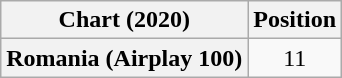<table class="wikitable sortable plainrowheaders" style="text-align:center">
<tr>
<th scope="col">Chart (2020)</th>
<th scope="col">Position</th>
</tr>
<tr>
<th scope="row">Romania (Airplay 100)</th>
<td>11</td>
</tr>
</table>
